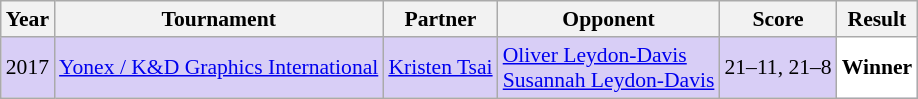<table class="sortable wikitable" style="font-size: 90%;">
<tr>
<th>Year</th>
<th>Tournament</th>
<th>Partner</th>
<th>Opponent</th>
<th>Score</th>
<th>Result</th>
</tr>
<tr style="background:#D8CEF6">
<td align="center">2017</td>
<td align="left"><a href='#'>Yonex / K&D Graphics International</a></td>
<td align="left"> <a href='#'>Kristen Tsai</a></td>
<td align="left"> <a href='#'>Oliver Leydon-Davis</a><br> <a href='#'>Susannah Leydon-Davis</a></td>
<td align="left">21–11, 21–8</td>
<td style="text-align:left; background:white"> <strong>Winner</strong></td>
</tr>
</table>
